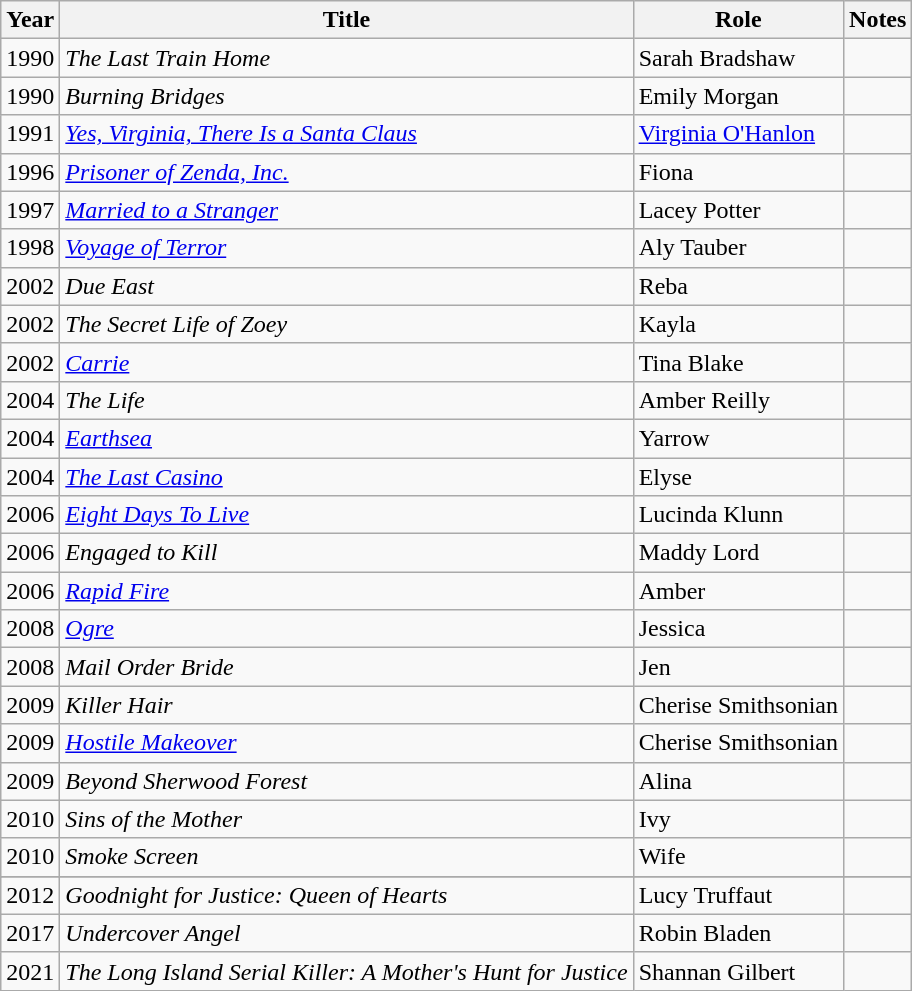<table class="wikitable sortable">
<tr>
<th scope="col">Year</th>
<th scope="col">Title</th>
<th scope="col">Role</th>
<th scope="col" class="unsortable">Notes</th>
</tr>
<tr>
<td>1990</td>
<td data-sort-value="Last Train Home, The"><em>The Last Train Home</em></td>
<td>Sarah Bradshaw</td>
<td></td>
</tr>
<tr>
<td>1990</td>
<td><em>Burning Bridges</em></td>
<td>Emily Morgan</td>
<td></td>
</tr>
<tr>
<td>1991</td>
<td><em><a href='#'>Yes, Virginia, There Is a Santa Claus</a></em></td>
<td><a href='#'>Virginia O'Hanlon</a></td>
<td></td>
</tr>
<tr>
<td>1996</td>
<td><em><a href='#'>Prisoner of Zenda, Inc.</a></em></td>
<td>Fiona</td>
<td></td>
</tr>
<tr>
<td>1997</td>
<td><em><a href='#'>Married to a Stranger</a></em></td>
<td>Lacey Potter</td>
<td></td>
</tr>
<tr>
<td>1998</td>
<td><em><a href='#'>Voyage of Terror</a></em></td>
<td>Aly Tauber</td>
<td></td>
</tr>
<tr>
<td>2002</td>
<td><em>Due East</em></td>
<td>Reba</td>
<td></td>
</tr>
<tr>
<td>2002</td>
<td data-sort-value="Secret Life of Zoey, The"><em>The Secret Life of Zoey</em></td>
<td>Kayla</td>
<td></td>
</tr>
<tr>
<td>2002</td>
<td><em><a href='#'>Carrie</a></em></td>
<td>Tina Blake</td>
<td></td>
</tr>
<tr>
<td>2004</td>
<td data-sort-value="Life, The"><em>The Life</em></td>
<td>Amber Reilly</td>
<td></td>
</tr>
<tr>
<td>2004</td>
<td><em><a href='#'>Earthsea</a></em></td>
<td>Yarrow</td>
<td></td>
</tr>
<tr>
<td>2004</td>
<td data-sort-value="Last Casino, The"><em><a href='#'>The Last Casino</a></em></td>
<td>Elyse</td>
<td></td>
</tr>
<tr>
<td>2006</td>
<td><em><a href='#'>Eight Days To Live</a></em></td>
<td>Lucinda Klunn</td>
<td></td>
</tr>
<tr>
<td>2006</td>
<td><em>Engaged to Kill</em></td>
<td>Maddy Lord</td>
<td></td>
</tr>
<tr>
<td>2006</td>
<td><em><a href='#'>Rapid Fire</a></em></td>
<td>Amber</td>
<td></td>
</tr>
<tr>
<td>2008</td>
<td><em><a href='#'>Ogre</a></em></td>
<td>Jessica</td>
<td></td>
</tr>
<tr>
<td>2008</td>
<td><em>Mail Order Bride</em></td>
<td>Jen</td>
<td></td>
</tr>
<tr>
<td>2009</td>
<td><em>Killer Hair</em></td>
<td>Cherise Smithsonian</td>
<td></td>
</tr>
<tr>
<td>2009</td>
<td><em><a href='#'>Hostile Makeover</a></em></td>
<td>Cherise Smithsonian</td>
<td></td>
</tr>
<tr>
<td>2009</td>
<td><em>Beyond Sherwood Forest</em></td>
<td>Alina</td>
<td></td>
</tr>
<tr>
<td>2010</td>
<td><em>Sins of the Mother</em></td>
<td>Ivy</td>
<td></td>
</tr>
<tr>
<td>2010</td>
<td><em>Smoke Screen</em></td>
<td>Wife</td>
<td></td>
</tr>
<tr>
</tr>
<tr>
<td>2012</td>
<td><em>Goodnight for Justice: Queen of Hearts</em></td>
<td>Lucy Truffaut</td>
<td></td>
</tr>
<tr>
<td>2017</td>
<td><em>Undercover Angel</em></td>
<td>Robin Bladen</td>
<td></td>
</tr>
<tr>
<td>2021</td>
<td data-sort-value="Long Island Serial Killer: A Mother's Hunt for Justice, The"><em>The Long Island Serial Killer: A Mother's Hunt for Justice</em></td>
<td>Shannan Gilbert</td>
<td></td>
</tr>
</table>
